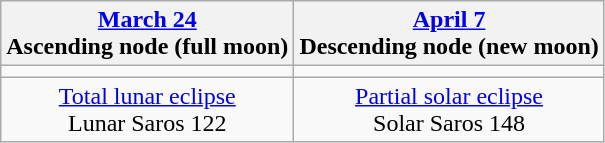<table class="wikitable">
<tr>
<th><a href='#'>March 24</a><br>Ascending node (full moon)<br></th>
<th><a href='#'>April 7</a><br>Descending node (new moon)<br></th>
</tr>
<tr>
<td></td>
<td></td>
</tr>
<tr align=center>
<td><a href='#'>Total lunar eclipse</a><br>Lunar Saros 122</td>
<td><a href='#'>Partial solar eclipse</a><br>Solar Saros 148</td>
</tr>
</table>
